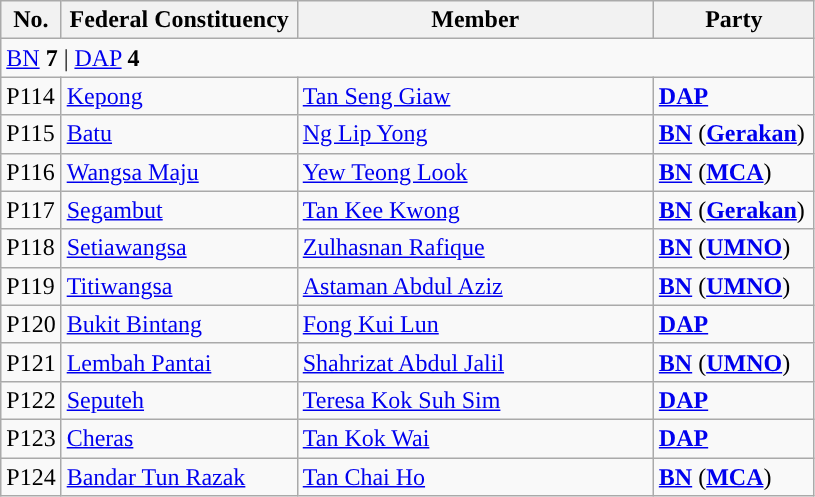<table class="wikitable sortable">
<tr>
<th style="width:30px;">No.</th>
<th style="width:150px;">Federal Constituency</th>
<th style="width:230px;">Member</th>
<th style="width:100px;">Party</th>
</tr>
<tr>
<td colspan="4"><a href='#'>BN</a> <strong>7</strong> | <a href='#'>DAP</a> <strong>4</strong></td>
</tr>
<tr>
<td>P114</td>
<td><a href='#'>Kepong</a></td>
<td><a href='#'>Tan Seng Giaw</a></td>
<td><strong><a href='#'>DAP</a></strong></td>
</tr>
<tr>
<td>P115</td>
<td><a href='#'>Batu</a></td>
<td><a href='#'>Ng Lip Yong</a></td>
<td><strong><a href='#'>BN</a></strong> (<strong><a href='#'>Gerakan</a></strong>)</td>
</tr>
<tr>
<td>P116</td>
<td><a href='#'>Wangsa Maju</a></td>
<td><a href='#'>Yew Teong Look</a></td>
<td><strong><a href='#'>BN</a></strong> (<strong><a href='#'>MCA</a></strong>)</td>
</tr>
<tr>
<td>P117</td>
<td><a href='#'>Segambut</a></td>
<td><a href='#'>Tan Kee Kwong</a></td>
<td><strong><a href='#'>BN</a></strong> (<strong><a href='#'>Gerakan</a></strong>)</td>
</tr>
<tr>
<td>P118</td>
<td><a href='#'>Setiawangsa</a></td>
<td><a href='#'>Zulhasnan Rafique</a></td>
<td><strong><a href='#'>BN</a></strong> (<strong><a href='#'>UMNO</a></strong>)</td>
</tr>
<tr>
<td>P119</td>
<td><a href='#'>Titiwangsa</a></td>
<td><a href='#'>Astaman Abdul Aziz</a></td>
<td><strong><a href='#'>BN</a></strong> (<strong><a href='#'>UMNO</a></strong>)</td>
</tr>
<tr>
<td>P120</td>
<td><a href='#'>Bukit Bintang</a></td>
<td><a href='#'>Fong Kui Lun</a></td>
<td><strong><a href='#'>DAP</a></strong></td>
</tr>
<tr>
<td>P121</td>
<td><a href='#'>Lembah Pantai</a></td>
<td><a href='#'>Shahrizat Abdul Jalil</a></td>
<td><strong><a href='#'>BN</a></strong> (<strong><a href='#'>UMNO</a></strong>)</td>
</tr>
<tr>
<td>P122</td>
<td><a href='#'>Seputeh</a></td>
<td><a href='#'>Teresa Kok Suh Sim</a></td>
<td><strong><a href='#'>DAP</a></strong></td>
</tr>
<tr>
<td>P123</td>
<td><a href='#'>Cheras</a></td>
<td><a href='#'>Tan Kok Wai</a></td>
<td><strong><a href='#'>DAP</a></strong></td>
</tr>
<tr>
<td>P124</td>
<td><a href='#'>Bandar Tun Razak</a></td>
<td><a href='#'>Tan Chai Ho</a></td>
<td><strong><a href='#'>BN</a></strong> (<strong><a href='#'>MCA</a></strong>)</td>
</tr>
</table>
